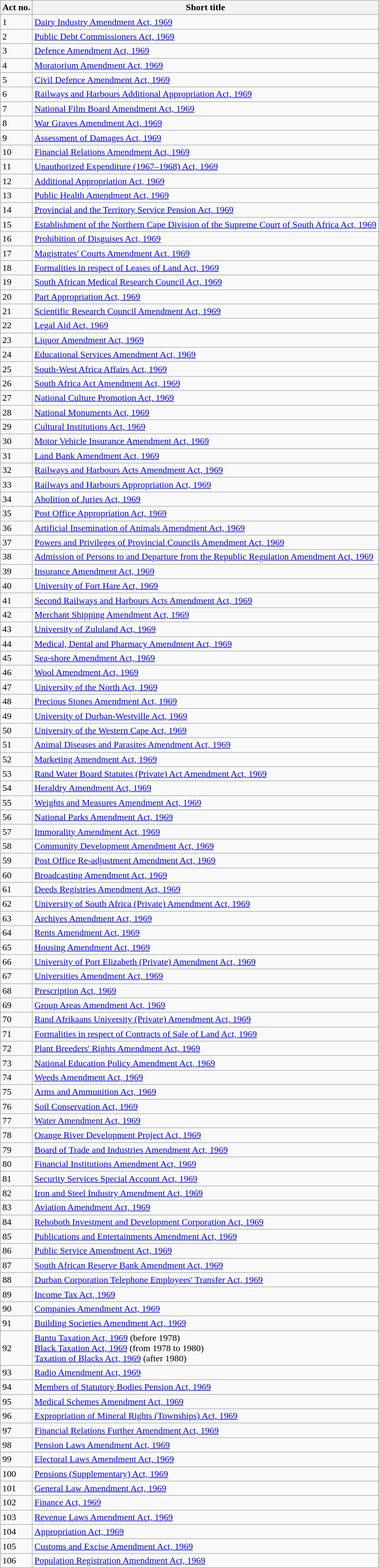<table class="wikitable sortable">
<tr>
<th>Act no.</th>
<th>Short title</th>
</tr>
<tr>
<td>1</td>
<td><a href='#'>Dairy Industry Amendment Act, 1969</a></td>
</tr>
<tr>
<td>2</td>
<td><a href='#'>Public Debt Commissioners Act, 1969</a></td>
</tr>
<tr>
<td>3</td>
<td><a href='#'>Defence Amendment Act, 1969</a></td>
</tr>
<tr>
<td>4</td>
<td><a href='#'>Moratorium Amendment Act, 1969</a></td>
</tr>
<tr>
<td>5</td>
<td><a href='#'>Civil Defence Amendment Act, 1969</a></td>
</tr>
<tr>
<td>6</td>
<td><a href='#'>Railways and Harbours Additional Appropriation Act, 1969</a></td>
</tr>
<tr>
<td>7</td>
<td><a href='#'>National Film Board Amendment Act, 1969</a></td>
</tr>
<tr>
<td>8</td>
<td><a href='#'>War Graves Amendment Act, 1969</a></td>
</tr>
<tr>
<td>9</td>
<td><a href='#'>Assessment of Damages Act, 1969</a></td>
</tr>
<tr>
<td>10</td>
<td><a href='#'>Financial Relations Amendment Act, 1969</a></td>
</tr>
<tr>
<td>11</td>
<td><a href='#'>Unauthorized Expenditure (1967–1968) Act, 1969</a></td>
</tr>
<tr>
<td>12</td>
<td><a href='#'>Additional Appropriation Act, 1969</a></td>
</tr>
<tr>
<td>13</td>
<td><a href='#'>Public Health Amendment Act, 1969</a></td>
</tr>
<tr>
<td>14</td>
<td><a href='#'>Provincial and the Territory Service Pension Act, 1969</a></td>
</tr>
<tr>
<td>15</td>
<td><a href='#'>Establishment of the Northern Cape Division of the Supreme Court of South Africa Act, 1969</a></td>
</tr>
<tr>
<td>16</td>
<td><a href='#'>Prohibition of Disguises Act, 1969</a></td>
</tr>
<tr>
<td>17</td>
<td><a href='#'>Magistrates' Courts Amendment Act, 1969</a></td>
</tr>
<tr>
<td>18</td>
<td><a href='#'>Formalities in respect of Leases of Land Act, 1969</a></td>
</tr>
<tr>
<td>19</td>
<td><a href='#'>South African Medical Research Council Act, 1969</a></td>
</tr>
<tr>
<td>20</td>
<td><a href='#'>Part Appropriation Act, 1969</a></td>
</tr>
<tr>
<td>21</td>
<td><a href='#'>Scientific Research Council Amendment Act, 1969</a></td>
</tr>
<tr>
<td>22</td>
<td><a href='#'>Legal Aid Act, 1969</a></td>
</tr>
<tr>
<td>23</td>
<td><a href='#'>Liquor Amendment Act, 1969</a></td>
</tr>
<tr>
<td>24</td>
<td><a href='#'>Educational Services Amendment Act, 1969</a></td>
</tr>
<tr>
<td>25</td>
<td><a href='#'>South-West Africa Affairs Act, 1969</a></td>
</tr>
<tr>
<td>26</td>
<td><a href='#'>South Africa Act Amendment Act, 1969</a></td>
</tr>
<tr>
<td>27</td>
<td><a href='#'>National Culture Promotion Act, 1969</a></td>
</tr>
<tr>
<td>28</td>
<td><a href='#'>National Monuments Act, 1969</a></td>
</tr>
<tr>
<td>29</td>
<td><a href='#'>Cultural Institutions Act, 1969</a></td>
</tr>
<tr>
<td>30</td>
<td><a href='#'>Motor Vehicle Insurance Amendment Act, 1969</a></td>
</tr>
<tr>
<td>31</td>
<td><a href='#'>Land Bank Amendment Act, 1969</a></td>
</tr>
<tr>
<td>32</td>
<td><a href='#'>Railways and Harbours Acts Amendment Act, 1969</a></td>
</tr>
<tr>
<td>33</td>
<td><a href='#'>Railways and Harbours Appropriation Act, 1969</a></td>
</tr>
<tr>
<td>34</td>
<td><a href='#'>Abolition of Juries Act, 1969</a></td>
</tr>
<tr>
<td>35</td>
<td><a href='#'>Post Office Appropriation Act, 1969</a></td>
</tr>
<tr>
<td>36</td>
<td><a href='#'>Artificial Insemination of Animals Amendment Act, 1969</a></td>
</tr>
<tr>
<td>37</td>
<td><a href='#'>Powers and Privileges of Provincial Councils Amendment Act, 1969</a></td>
</tr>
<tr>
<td>38</td>
<td><a href='#'>Admission of Persons to and Departure from the Republic Regulation Amendment Act, 1969</a></td>
</tr>
<tr>
<td>39</td>
<td><a href='#'>Insurance Amendment Act, 1969</a></td>
</tr>
<tr>
<td>40</td>
<td><a href='#'>University of Fort Hare Act, 1969</a></td>
</tr>
<tr>
<td>41</td>
<td><a href='#'>Second Railways and Harbours Acts Amendment Act, 1969</a></td>
</tr>
<tr>
<td>42</td>
<td><a href='#'>Merchant Shipping Amendment Act, 1969</a></td>
</tr>
<tr>
<td>43</td>
<td><a href='#'>University of Zululand Act, 1969</a></td>
</tr>
<tr>
<td>44</td>
<td><a href='#'>Medical, Dental and Pharmacy Amendment Act, 1969</a></td>
</tr>
<tr>
<td>45</td>
<td><a href='#'>Sea-shore Amendment Act, 1969</a></td>
</tr>
<tr>
<td>46</td>
<td><a href='#'>Wool Amendment Act, 1969</a></td>
</tr>
<tr>
<td>47</td>
<td><a href='#'>University of the North Act, 1969</a></td>
</tr>
<tr>
<td>48</td>
<td><a href='#'>Precious Stones Amendment Act, 1969</a></td>
</tr>
<tr>
<td>49</td>
<td><a href='#'>University of Durban-Westville Act, 1969</a></td>
</tr>
<tr>
<td>50</td>
<td><a href='#'>University of the Western Cape Act, 1969</a></td>
</tr>
<tr>
<td>51</td>
<td><a href='#'>Animal Diseases and Parasites Amendment Act, 1969</a></td>
</tr>
<tr>
<td>52</td>
<td><a href='#'>Marketing Amendment Act, 1969</a></td>
</tr>
<tr>
<td>53</td>
<td><a href='#'>Rand Water Board Statutes (Private) Act Amendment Act, 1969</a></td>
</tr>
<tr>
<td>54</td>
<td><a href='#'>Heraldry Amendment Act, 1969</a></td>
</tr>
<tr>
<td>55</td>
<td><a href='#'>Weights and Measures Amendment Act, 1969</a></td>
</tr>
<tr>
<td>56</td>
<td><a href='#'>National Parks Amendment Act, 1969</a></td>
</tr>
<tr>
<td>57</td>
<td><a href='#'>Immorality Amendment Act, 1969</a></td>
</tr>
<tr>
<td>58</td>
<td><a href='#'>Community Development Amendment Act, 1969</a></td>
</tr>
<tr>
<td>59</td>
<td><a href='#'>Post Office Re-adjustment Amendment Act, 1969</a></td>
</tr>
<tr>
<td>60</td>
<td><a href='#'>Broadcasting Amendment Act, 1969</a></td>
</tr>
<tr>
<td>61</td>
<td><a href='#'>Deeds Registries Amendment Act, 1969</a></td>
</tr>
<tr>
<td>62</td>
<td><a href='#'>University of South Africa (Private) Amendment Act, 1969</a></td>
</tr>
<tr>
<td>63</td>
<td><a href='#'>Archives Amendment Act, 1969</a></td>
</tr>
<tr>
<td>64</td>
<td><a href='#'>Rents Amendment Act, 1969</a></td>
</tr>
<tr>
<td>65</td>
<td><a href='#'>Housing Amendment Act, 1969</a></td>
</tr>
<tr>
<td>66</td>
<td><a href='#'>University of Port Elizabeth (Private) Amendment Act, 1969</a></td>
</tr>
<tr>
<td>67</td>
<td><a href='#'>Universities Amendment Act, 1969</a></td>
</tr>
<tr>
<td>68</td>
<td><a href='#'>Prescription Act, 1969</a></td>
</tr>
<tr>
<td>69</td>
<td><a href='#'>Group Areas Amendment Act, 1969</a></td>
</tr>
<tr>
<td>70</td>
<td><a href='#'>Rand Afrikaans University (Private) Amendment Act, 1969</a></td>
</tr>
<tr>
<td>71</td>
<td><a href='#'>Formalities in respect of Contracts of Sale of Land Act, 1969</a></td>
</tr>
<tr>
<td>72</td>
<td><a href='#'>Plant Breeders' Rights Amendment Act, 1969</a></td>
</tr>
<tr>
<td>73</td>
<td><a href='#'>National Education Policy Amendment Act, 1969</a></td>
</tr>
<tr>
<td>74</td>
<td><a href='#'>Weeds Amendment Act, 1969</a></td>
</tr>
<tr>
<td>75</td>
<td><a href='#'>Arms and Ammunition Act, 1969</a></td>
</tr>
<tr>
<td>76</td>
<td><a href='#'>Soil Conservation Act, 1969</a></td>
</tr>
<tr>
<td>77</td>
<td><a href='#'>Water Amendment Act, 1969</a></td>
</tr>
<tr>
<td>78</td>
<td><a href='#'>Orange River Development Project Act, 1969</a></td>
</tr>
<tr>
<td>79</td>
<td><a href='#'>Board of Trade and Industries Amendment Act, 1969</a></td>
</tr>
<tr>
<td>80</td>
<td><a href='#'>Financial Institutions Amendment Act, 1969</a></td>
</tr>
<tr>
<td>81</td>
<td><a href='#'>Security Services Special Account Act, 1969</a></td>
</tr>
<tr>
<td>82</td>
<td><a href='#'>Iron and Steel Industry Amendment Act, 1969</a></td>
</tr>
<tr>
<td>83</td>
<td><a href='#'>Aviation Amendment Act, 1969</a></td>
</tr>
<tr>
<td>84</td>
<td><a href='#'>Rehoboth Investment and Development Corporation Act, 1969</a></td>
</tr>
<tr>
<td>85</td>
<td><a href='#'>Publications and Entertainments Amendment Act, 1969</a></td>
</tr>
<tr>
<td>86</td>
<td><a href='#'>Public Service Amendment Act, 1969</a></td>
</tr>
<tr>
<td>87</td>
<td><a href='#'>South African Reserve Bank Amendment Act, 1969</a></td>
</tr>
<tr>
<td>88</td>
<td><a href='#'>Durban Corporation Telephone Employees' Transfer Act, 1969</a></td>
</tr>
<tr>
<td>89</td>
<td><a href='#'>Income Tax Act, 1969</a></td>
</tr>
<tr>
<td>90</td>
<td><a href='#'>Companies Amendment Act, 1969</a></td>
</tr>
<tr>
<td>91</td>
<td><a href='#'>Building Societies Amendment Act, 1969</a></td>
</tr>
<tr>
<td>92</td>
<td><a href='#'>Bantu Taxation Act, 1969</a> (before 1978) <br><a href='#'>Black Taxation Act, 1969</a> (from 1978 to 1980) <br><a href='#'>Taxation of Blacks Act, 1969</a> (after 1980)</td>
</tr>
<tr>
<td>93</td>
<td><a href='#'>Radio Amendment Act, 1969</a></td>
</tr>
<tr>
<td>94</td>
<td><a href='#'>Members of Statutory Bodies Pension Act, 1969</a></td>
</tr>
<tr>
<td>95</td>
<td><a href='#'>Medical Schemes Amendment Act, 1969</a></td>
</tr>
<tr>
<td>96</td>
<td><a href='#'>Expropriation of Mineral Rights (Townships) Act, 1969</a></td>
</tr>
<tr>
<td>97</td>
<td><a href='#'>Financial Relations Further Amendment Act, 1969</a></td>
</tr>
<tr>
<td>98</td>
<td><a href='#'>Pension Laws Amendment Act, 1969</a></td>
</tr>
<tr>
<td>99</td>
<td><a href='#'>Electoral Laws Amendment Act, 1969</a></td>
</tr>
<tr>
<td>100</td>
<td><a href='#'>Pensions (Supplementary) Act, 1969</a></td>
</tr>
<tr>
<td>101</td>
<td><a href='#'>General Law Amendment Act, 1969</a></td>
</tr>
<tr>
<td>102</td>
<td><a href='#'>Finance Act, 1969</a></td>
</tr>
<tr>
<td>103</td>
<td><a href='#'>Revenue Laws Amendment Act, 1969</a></td>
</tr>
<tr>
<td>104</td>
<td><a href='#'>Appropriation Act, 1969</a></td>
</tr>
<tr>
<td>105</td>
<td><a href='#'>Customs and Excise Amendment Act, 1969</a></td>
</tr>
<tr>
<td>106</td>
<td><a href='#'>Population Registration Amendment Act, 1969</a></td>
</tr>
</table>
